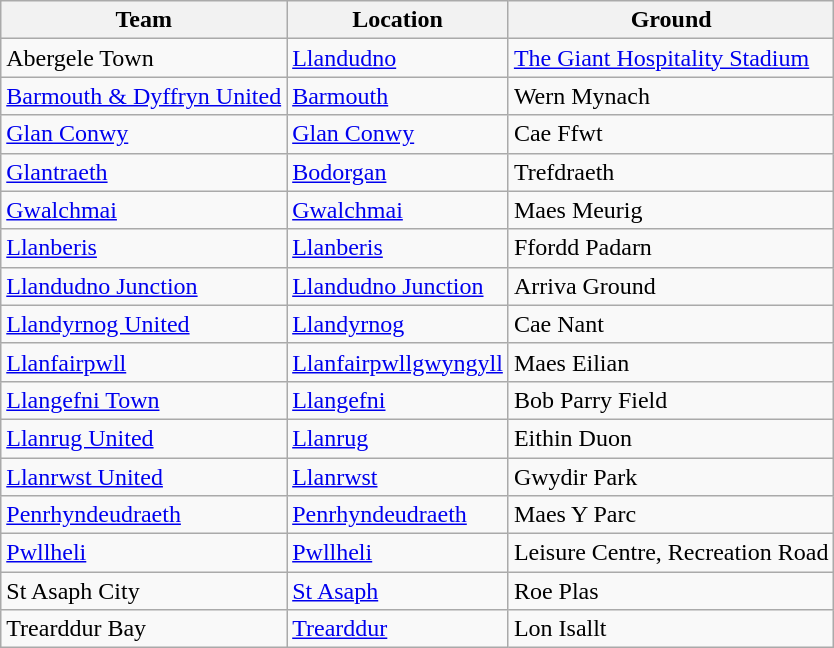<table class="wikitable sortable">
<tr>
<th>Team</th>
<th>Location</th>
<th>Ground</th>
</tr>
<tr>
<td>Abergele Town</td>
<td><a href='#'>Llandudno</a></td>
<td><a href='#'>The Giant Hospitality Stadium</a></td>
</tr>
<tr>
<td><a href='#'>Barmouth & Dyffryn United</a></td>
<td><a href='#'>Barmouth</a></td>
<td>Wern Mynach</td>
</tr>
<tr>
<td><a href='#'>Glan Conwy</a></td>
<td><a href='#'>Glan Conwy</a></td>
<td>Cae Ffwt</td>
</tr>
<tr>
<td><a href='#'>Glantraeth</a></td>
<td><a href='#'>Bodorgan</a></td>
<td>Trefdraeth</td>
</tr>
<tr>
<td><a href='#'>Gwalchmai</a></td>
<td><a href='#'>Gwalchmai</a></td>
<td>Maes Meurig</td>
</tr>
<tr>
<td><a href='#'>Llanberis</a></td>
<td><a href='#'>Llanberis</a></td>
<td>Ffordd Padarn</td>
</tr>
<tr>
<td><a href='#'>Llandudno Junction</a></td>
<td><a href='#'>Llandudno Junction</a></td>
<td>Arriva Ground</td>
</tr>
<tr>
<td><a href='#'>Llandyrnog United</a></td>
<td><a href='#'>Llandyrnog</a></td>
<td>Cae Nant</td>
</tr>
<tr>
<td><a href='#'>Llanfairpwll</a></td>
<td><a href='#'>Llanfairpwllgwyngyll</a></td>
<td>Maes Eilian</td>
</tr>
<tr>
<td><a href='#'>Llangefni Town</a></td>
<td><a href='#'>Llangefni</a></td>
<td>Bob Parry Field</td>
</tr>
<tr>
<td><a href='#'>Llanrug United</a></td>
<td><a href='#'>Llanrug</a></td>
<td>Eithin Duon</td>
</tr>
<tr>
<td><a href='#'>Llanrwst United</a></td>
<td><a href='#'>Llanrwst</a></td>
<td>Gwydir Park</td>
</tr>
<tr>
<td><a href='#'>Penrhyndeudraeth</a></td>
<td><a href='#'>Penrhyndeudraeth</a></td>
<td>Maes Y Parc</td>
</tr>
<tr>
<td><a href='#'>Pwllheli</a></td>
<td><a href='#'>Pwllheli</a></td>
<td>Leisure Centre, Recreation Road</td>
</tr>
<tr>
<td>St Asaph City</td>
<td><a href='#'>St Asaph</a></td>
<td>Roe Plas</td>
</tr>
<tr>
<td>Trearddur Bay</td>
<td><a href='#'>Trearddur</a></td>
<td>Lon Isallt</td>
</tr>
</table>
